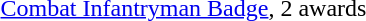<table>
<tr>
<td> <a href='#'>Combat Infantryman Badge</a>, 2 awards</td>
</tr>
</table>
